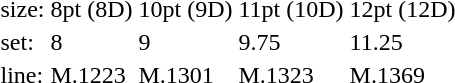<table style="margin-left:40px;">
<tr>
<td>size:</td>
<td>8pt (8D)</td>
<td>10pt (9D)</td>
<td>11pt (10D)</td>
<td>12pt (12D)</td>
</tr>
<tr>
<td>set:</td>
<td>8</td>
<td>9</td>
<td>9.75</td>
<td>11.25</td>
</tr>
<tr>
<td>line:</td>
<td>M.1223</td>
<td>M.1301</td>
<td>M.1323</td>
<td>M.1369</td>
</tr>
</table>
